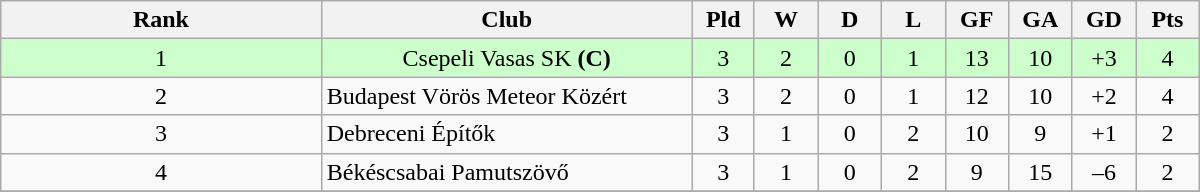<table class="wikitable" style="text-align:center"width="800">
<tr>
<th>Rank</th>
<th>Club</th>
<th>Pld</th>
<th>W</th>
<th>D</th>
<th>L</th>
<th>GF</th>
<th>GA</th>
<th>GD</th>
<th>Pts</th>
</tr>
<tr>
<td align="center" bgcolor=#ccffcc>1</td>
<td width="240" bgcolor=#ccffcc>Csepeli Vasas SK <strong>(C)</strong></td>
<td width="34" align="center" bgcolor=#ccffcc>3</td>
<td width="35" align="center" bgcolor=#ccffcc>2</td>
<td width="35" align="center" bgcolor=#ccffcc>0</td>
<td width="35" align="center" bgcolor=#ccffcc>1</td>
<td width="35" align="center" bgcolor=#ccffcc>13</td>
<td width="35" align="center" bgcolor=#ccffcc>10</td>
<td width="35" align="center" bgcolor=#ccffcc>+3</td>
<td width="35" align="center" bgcolor=#ccffcc>4</td>
</tr>
<tr>
<td align="center" bgcolor=>2</td>
<td align="left" bgcolor=>Budapest Vörös Meteor Közért</td>
<td align="center" bgcolor=>3</td>
<td align="center" bgcolor=>2</td>
<td align="center" bgcolor=>0</td>
<td align="center" bgcolor=>1</td>
<td align="center" bgcolor=>12</td>
<td align="center" bgcolor=>10</td>
<td align="center" bgcolor=>+2</td>
<td align="center" bgcolor=>4</td>
</tr>
<tr>
<td align="center" bgcolor=>3</td>
<td align="left" bgcolor=>Debreceni Építők</td>
<td align="center" bgcolor=>3</td>
<td align="center" bgcolor=>1</td>
<td align="center" bgcolor=>0</td>
<td align="center" bgcolor=>2</td>
<td align="center" bgcolor=>10</td>
<td align="center" bgcolor=>9</td>
<td align="center" bgcolor=>+1</td>
<td align="center" bgcolor=>2</td>
</tr>
<tr>
<td align="center" bgcolor=>4</td>
<td align="left" bgcolor=>Békéscsabai Pamutszövő</td>
<td align="center" bgcolor=>3</td>
<td align="center" bgcolor=>1</td>
<td align="center" bgcolor=>0</td>
<td align="center" bgcolor=>2</td>
<td align="center" bgcolor=>9</td>
<td align="center" bgcolor=>15</td>
<td align="center" bgcolor=>–6</td>
<td align="center" bgcolor=>2</td>
</tr>
<tr>
</tr>
</table>
